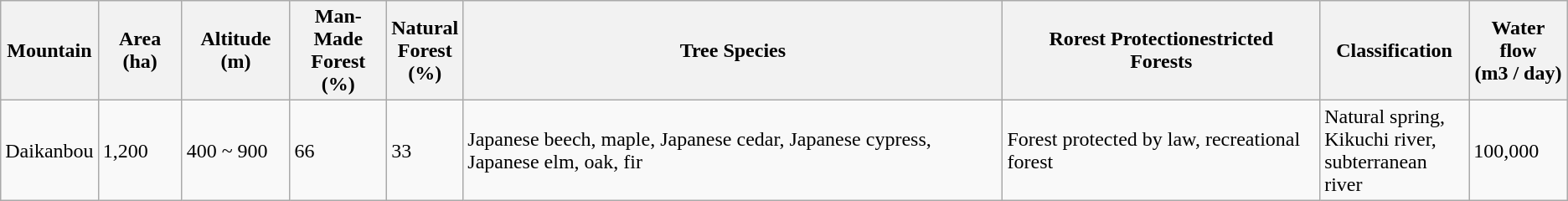<table class="wikitable">
<tr>
<th>Mountain</th>
<th>Area (ha)</th>
<th>Altitude (m)</th>
<th>Man-Made<br>Forest<br>(%)</th>
<th>Natural<br>Forest<br>(%)</th>
<th>Tree Species</th>
<th>Rorest Protectionestricted<br>Forests</th>
<th>Classification</th>
<th>Water flow<br>(m3 / day)</th>
</tr>
<tr>
<td>Daikanbou</td>
<td>1,200</td>
<td>400 ~ 900</td>
<td>66</td>
<td>33</td>
<td>Japanese beech, maple, Japanese cedar, Japanese cypress, Japanese elm, oak, fir</td>
<td>Forest protected by law, recreational forest</td>
<td>Natural spring,<br>Kikuchi river,<br>subterranean river</td>
<td>100,000</td>
</tr>
</table>
